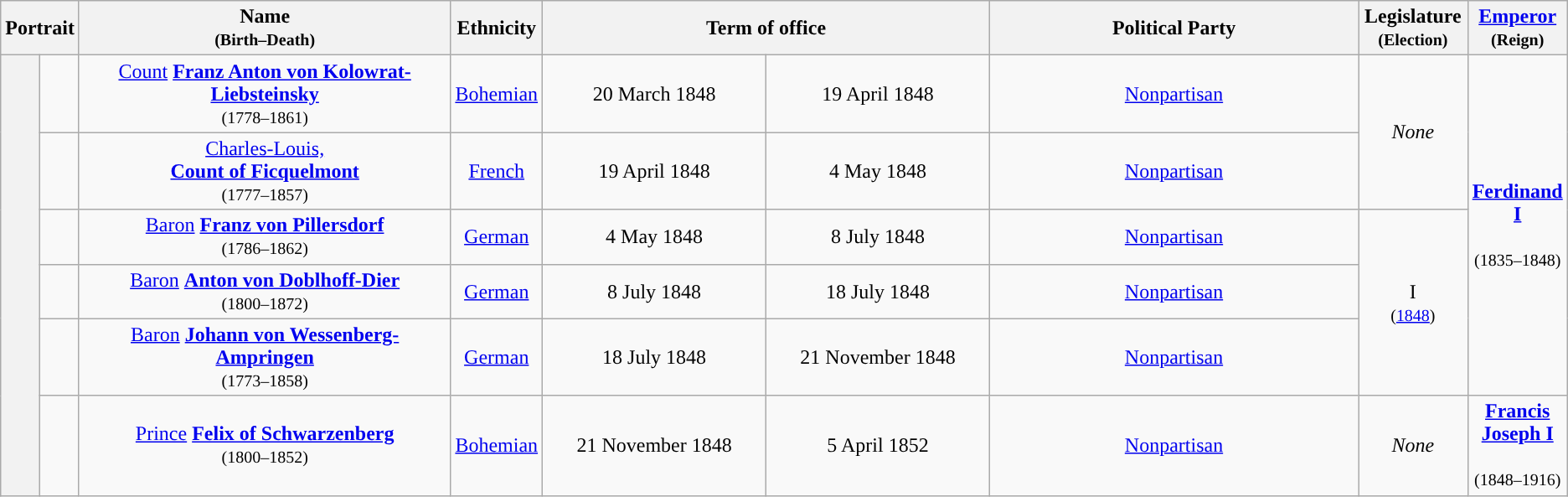<table class="wikitable" style="text-align: center;">
<tr>
<th width=70 colspan=2>Portrait</th>
<th width=25%>Name<br><small>(Birth–Death)</small></th>
<th>Ethnicity</th>
<th width=30% colspan=2>Term of office</th>
<th width=25%>Political Party</th>
<th width=7%>Legislature<br><small>(Election)</small></th>
<th><a href='#'>Emperor</a><br><small>(Reign)</small></th>
</tr>
<tr>
<th rowspan=6 style="background:"></th>
<td></td>
<td><a href='#'>Count</a> <strong><a href='#'>Franz Anton von Kolowrat-Liebsteinsky</a></strong><br><small>(1778–1861)</small></td>
<td><a href='#'>Bohemian</a></td>
<td>20 March 1848</td>
<td>19 April 1848</td>
<td><a href='#'>Nonpartisan</a></td>
<td rowspan=2><em>None</em></td>
<td rowspan=5><strong><a href='#'>Ferdinand I</a></strong><br><br><small>(1835–1848)</small></td>
</tr>
<tr>
<td></td>
<td><a href='#'>Charles-Louis,<br><strong>Count of Ficquelmont</strong></a><br><small>(1777–1857)</small></td>
<td><a href='#'>French</a></td>
<td>19 April 1848</td>
<td>4 May 1848</td>
<td><a href='#'>Nonpartisan</a></td>
</tr>
<tr>
<td></td>
<td><a href='#'>Baron</a> <strong><a href='#'>Franz von Pillersdorf</a></strong><br><small>(1786–1862)</small></td>
<td><a href='#'>German</a></td>
<td>4 May 1848</td>
<td>8 July 1848</td>
<td><a href='#'>Nonpartisan</a></td>
<td rowspan=3>I<br><small>(<a href='#'>1848</a>)</small></td>
</tr>
<tr>
<td></td>
<td><a href='#'>Baron</a> <strong><a href='#'>Anton von Doblhoff-Dier</a></strong><br><small>(1800–1872)</small></td>
<td><a href='#'>German</a></td>
<td>8 July 1848</td>
<td>18 July 1848</td>
<td><a href='#'>Nonpartisan</a></td>
</tr>
<tr>
<td></td>
<td><a href='#'>Baron</a> <strong><a href='#'>Johann von Wessenberg-Ampringen</a></strong><br><small>(1773–1858)</small></td>
<td><a href='#'>German</a></td>
<td>18 July 1848</td>
<td>21 November 1848</td>
<td><a href='#'>Nonpartisan</a></td>
</tr>
<tr>
<td></td>
<td><a href='#'>Prince</a> <strong><a href='#'>Felix of Schwarzenberg</a></strong><br><small>(1800–1852)</small></td>
<td><a href='#'>Bohemian</a></td>
<td>21 November 1848</td>
<td>5 April 1852</td>
<td><a href='#'>Nonpartisan</a></td>
<td><em>None</em></td>
<td><strong><a href='#'>Francis Joseph I</a></strong><br><br><small>(1848–1916)</small></td>
</tr>
</table>
